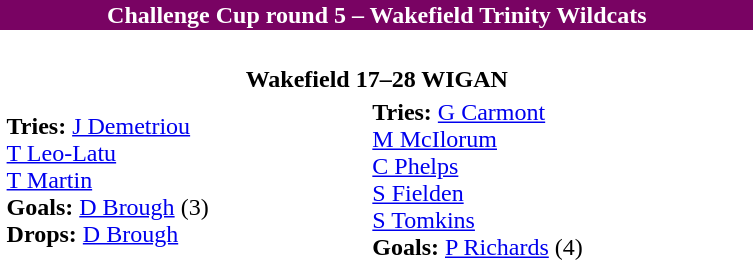<table class="toccolours collapsible collapsed" border="0" align="right" width="40%" style="margin:1em;">
<tr>
<th colspan=2 style="background:#790363; color:#FFFFFF;">Challenge Cup round 5 – Wakefield Trinity Wildcats</th>
</tr>
<tr>
<td><br><table border=0 width=100%>
<tr>
<th colspan=2>Wakefield 17–28 WIGAN</th>
</tr>
<tr>
<td><strong>Tries:</strong> <a href='#'>J Demetriou</a><br><a href='#'>T Leo-Latu</a><br><a href='#'>T Martin</a><br><strong>Goals:</strong> <a href='#'>D Brough</a> (3)<br><strong>Drops:</strong> <a href='#'>D Brough</a></td>
<td><strong>Tries:</strong> <a href='#'>G Carmont</a><br><a href='#'>M McIlorum</a><br><a href='#'>C Phelps</a><br><a href='#'>S Fielden</a><br><a href='#'>S Tomkins</a><br><strong>Goals:</strong> <a href='#'>P Richards</a> (4)</td>
</tr>
</table>
</td>
</tr>
</table>
